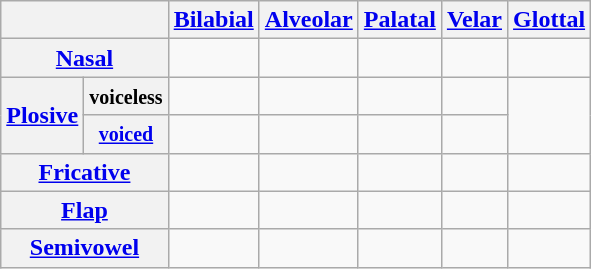<table class="wikitable" style="text-align:center">
<tr>
<th colspan="2"></th>
<th><a href='#'>Bilabial</a></th>
<th><a href='#'>Alveolar</a></th>
<th><a href='#'>Palatal</a></th>
<th><a href='#'>Velar</a></th>
<th><a href='#'>Glottal</a></th>
</tr>
<tr>
<th colspan="2"><a href='#'>Nasal</a></th>
<td></td>
<td></td>
<td></td>
<td></td>
<td></td>
</tr>
<tr>
<th rowspan="2"><a href='#'>Plosive</a></th>
<th><small>voiceless</small></th>
<td></td>
<td></td>
<td></td>
<td></td>
<td rowspan="2"></td>
</tr>
<tr>
<th><a href='#'><small>voiced</small></a></th>
<td></td>
<td></td>
<td></td>
<td></td>
</tr>
<tr>
<th colspan="2"><a href='#'>Fricative</a></th>
<td></td>
<td></td>
<td></td>
<td></td>
<td></td>
</tr>
<tr>
<th colspan="2"><a href='#'>Flap</a></th>
<td></td>
<td></td>
<td></td>
<td></td>
<td></td>
</tr>
<tr>
<th colspan="2"><a href='#'>Semivowel</a></th>
<td></td>
<td></td>
<td></td>
<td></td>
<td></td>
</tr>
</table>
